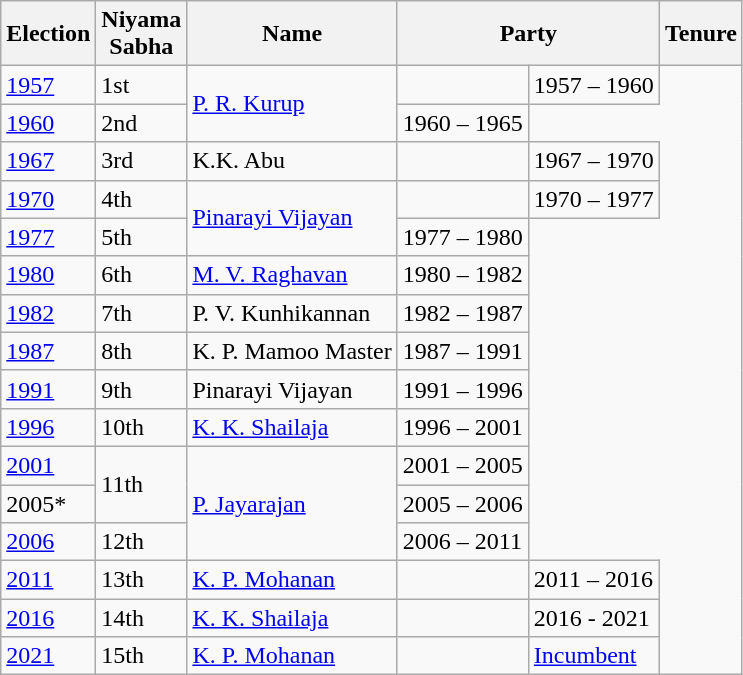<table class="wikitable sortable">
<tr>
<th>Election</th>
<th>Niyama<br>Sabha</th>
<th>Name</th>
<th colspan="2">Party</th>
<th>Tenure</th>
</tr>
<tr>
<td><a href='#'>1957</a></td>
<td>1st</td>
<td rowspan="2"><a href='#'>P. R. Kurup</a></td>
<td></td>
<td>1957 – 1960</td>
</tr>
<tr>
<td><a href='#'>1960</a></td>
<td>2nd</td>
<td>1960 – 1965</td>
</tr>
<tr>
<td><a href='#'>1967</a></td>
<td>3rd</td>
<td>K.K. Abu</td>
<td></td>
<td>1967 – 1970</td>
</tr>
<tr>
<td><a href='#'>1970</a></td>
<td>4th</td>
<td rowspan="2"><a href='#'>Pinarayi Vijayan</a></td>
<td></td>
<td>1970 – 1977</td>
</tr>
<tr>
<td><a href='#'>1977</a></td>
<td>5th</td>
<td>1977 – 1980</td>
</tr>
<tr>
<td><a href='#'>1980</a></td>
<td>6th</td>
<td><a href='#'>M. V. Raghavan</a></td>
<td>1980 – 1982</td>
</tr>
<tr>
<td><a href='#'>1982</a></td>
<td>7th</td>
<td>P. V. Kunhikannan</td>
<td>1982 – 1987</td>
</tr>
<tr>
<td><a href='#'>1987</a></td>
<td>8th</td>
<td>K. P. Mamoo Master</td>
<td>1987 – 1991</td>
</tr>
<tr>
<td><a href='#'>1991</a></td>
<td>9th</td>
<td>Pinarayi Vijayan</td>
<td>1991 – 1996</td>
</tr>
<tr>
<td><a href='#'>1996</a></td>
<td>10th</td>
<td><a href='#'>K. K. Shailaja</a></td>
<td>1996 – 2001</td>
</tr>
<tr>
<td><a href='#'>2001</a></td>
<td rowspan="2">11th</td>
<td rowspan="3"><a href='#'>P. Jayarajan</a></td>
<td>2001 – 2005</td>
</tr>
<tr>
<td>2005*</td>
<td>2005 – 2006</td>
</tr>
<tr>
<td><a href='#'>2006</a></td>
<td>12th</td>
<td>2006 – 2011</td>
</tr>
<tr>
<td><a href='#'>2011</a></td>
<td>13th</td>
<td><a href='#'>K. P. Mohanan</a></td>
<td></td>
<td>2011 – 2016</td>
</tr>
<tr>
<td><a href='#'>2016</a></td>
<td>14th</td>
<td><a href='#'>K. K. Shailaja</a></td>
<td></td>
<td>2016 - 2021</td>
</tr>
<tr>
<td><a href='#'>2021</a></td>
<td>15th</td>
<td><a href='#'>K. P. Mohanan</a></td>
<td></td>
<td><a href='#'>Incumbent</a></td>
</tr>
</table>
